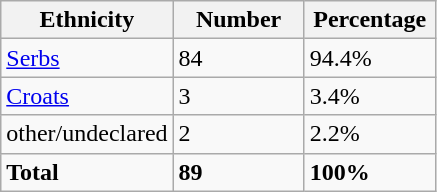<table class="wikitable">
<tr>
<th width="100px">Ethnicity</th>
<th width="80px">Number</th>
<th width="80px">Percentage</th>
</tr>
<tr>
<td><a href='#'>Serbs</a></td>
<td>84</td>
<td>94.4%</td>
</tr>
<tr>
<td><a href='#'>Croats</a></td>
<td>3</td>
<td>3.4%</td>
</tr>
<tr>
<td>other/undeclared</td>
<td>2</td>
<td>2.2%</td>
</tr>
<tr>
<td><strong>Total</strong></td>
<td><strong>89</strong></td>
<td><strong>100%</strong></td>
</tr>
</table>
